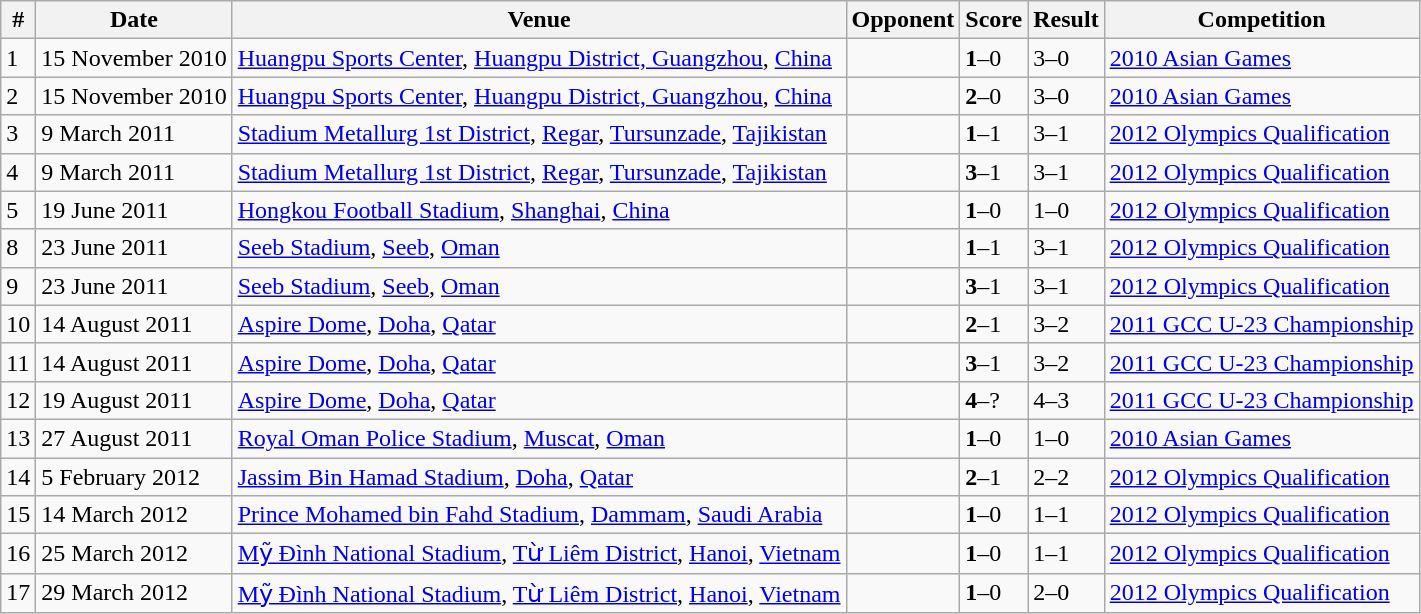<table class="wikitable">
<tr>
<th>#</th>
<th>Date</th>
<th>Venue</th>
<th>Opponent</th>
<th>Score</th>
<th>Result</th>
<th>Competition</th>
</tr>
<tr>
<td>1</td>
<td>15 November 2010</td>
<td><a href='#'>Huangpu Sports Center</a>, <a href='#'>Huangpu District, Guangzhou</a>, <a href='#'>China</a></td>
<td></td>
<td><strong>1</strong>–0</td>
<td>3–0</td>
<td><a href='#'>2010 Asian Games</a></td>
</tr>
<tr>
<td>2</td>
<td>15 November 2010</td>
<td><a href='#'>Huangpu Sports Center</a>, <a href='#'>Huangpu District, Guangzhou</a>, <a href='#'>China</a></td>
<td></td>
<td><strong>2</strong>–0</td>
<td>3–0</td>
<td><a href='#'>2010 Asian Games</a></td>
</tr>
<tr>
<td>3</td>
<td>9 March 2011</td>
<td><a href='#'>Stadium Metallurg 1st District</a>, <a href='#'>Regar</a>, <a href='#'>Tursunzade</a>, <a href='#'>Tajikistan</a></td>
<td></td>
<td><strong>1</strong>–1</td>
<td>3–1</td>
<td><a href='#'>2012 Olympics Qualification</a></td>
</tr>
<tr>
<td>4</td>
<td>9 March 2011</td>
<td><a href='#'>Stadium Metallurg 1st District</a>, <a href='#'>Regar</a>, <a href='#'>Tursunzade</a>, <a href='#'>Tajikistan</a></td>
<td></td>
<td><strong>3</strong>–1</td>
<td>3–1</td>
<td><a href='#'>2012 Olympics Qualification</a></td>
</tr>
<tr>
<td>5</td>
<td>19 June 2011</td>
<td><a href='#'>Hongkou Football Stadium</a>, <a href='#'>Shanghai</a>, <a href='#'>China</a></td>
<td></td>
<td><strong>1</strong>–0</td>
<td>1–0</td>
<td><a href='#'>2012 Olympics Qualification</a></td>
</tr>
<tr>
<td>8</td>
<td>23 June 2011</td>
<td><a href='#'>Seeb Stadium</a>, <a href='#'>Seeb</a>, <a href='#'>Oman</a></td>
<td></td>
<td><strong>1</strong>–1</td>
<td>3–1</td>
<td><a href='#'>2012 Olympics Qualification</a></td>
</tr>
<tr>
<td>9</td>
<td>23 June 2011</td>
<td><a href='#'>Seeb Stadium</a>, <a href='#'>Seeb</a>, <a href='#'>Oman</a></td>
<td></td>
<td><strong>3</strong>–1</td>
<td>3–1</td>
<td><a href='#'>2012 Olympics Qualification</a></td>
</tr>
<tr>
<td>10</td>
<td>14 August 2011</td>
<td><a href='#'>Aspire Dome</a>, <a href='#'>Doha</a>, <a href='#'>Qatar</a></td>
<td></td>
<td><strong>2</strong>–1</td>
<td>3–2</td>
<td><a href='#'>2011 GCC U-23 Championship</a></td>
</tr>
<tr>
<td>11</td>
<td>14 August 2011</td>
<td><a href='#'>Aspire Dome</a>, <a href='#'>Doha</a>, <a href='#'>Qatar</a></td>
<td></td>
<td><strong>3</strong>–1</td>
<td>3–2</td>
<td><a href='#'>2011 GCC U-23 Championship</a></td>
</tr>
<tr>
<td>12</td>
<td>19 August 2011</td>
<td><a href='#'>Aspire Dome</a>, <a href='#'>Doha</a>, <a href='#'>Qatar</a></td>
<td></td>
<td><strong>4</strong>–?</td>
<td>4–3</td>
<td><a href='#'>2011 GCC U-23 Championship</a></td>
</tr>
<tr>
<td>13</td>
<td>27 August 2011</td>
<td><a href='#'>Royal Oman Police Stadium</a>, <a href='#'>Muscat</a>, <a href='#'>Oman</a></td>
<td></td>
<td><strong>1</strong>–0</td>
<td>1–0</td>
<td><a href='#'>2010 Asian Games</a></td>
</tr>
<tr>
<td>14</td>
<td>5 February 2012</td>
<td><a href='#'>Jassim Bin Hamad Stadium</a>, <a href='#'>Doha</a>, <a href='#'>Qatar</a></td>
<td></td>
<td><strong>2</strong>–1</td>
<td>2–2</td>
<td><a href='#'>2012 Olympics Qualification</a></td>
</tr>
<tr>
<td>15</td>
<td>14 March 2012</td>
<td><a href='#'>Prince Mohamed bin Fahd Stadium</a>, <a href='#'>Dammam</a>, <a href='#'>Saudi Arabia</a></td>
<td></td>
<td><strong>1</strong>–0</td>
<td>1–1</td>
<td><a href='#'>2012 Olympics Qualification</a></td>
</tr>
<tr>
<td>16</td>
<td>25 March 2012</td>
<td><a href='#'>Mỹ Đình National Stadium</a>, <a href='#'>Từ Liêm District</a>, <a href='#'>Hanoi</a>, <a href='#'>Vietnam</a></td>
<td></td>
<td><strong>1</strong>–0</td>
<td>1–1</td>
<td><a href='#'>2012 Olympics Qualification</a></td>
</tr>
<tr>
<td>17</td>
<td>29 March 2012</td>
<td><a href='#'>Mỹ Đình National Stadium</a>, <a href='#'>Từ Liêm District</a>, <a href='#'>Hanoi</a>, <a href='#'>Vietnam</a></td>
<td></td>
<td><strong>1</strong>–0</td>
<td>2–0</td>
<td><a href='#'>2012 Olympics Qualification</a></td>
</tr>
</table>
